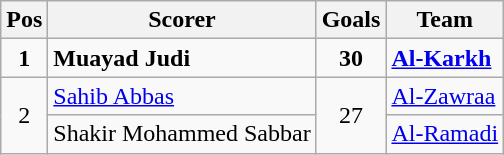<table class="wikitable">
<tr>
<th>Pos</th>
<th>Scorer</th>
<th>Goals</th>
<th>Team</th>
</tr>
<tr>
<td align=center><strong>1</strong></td>
<td><strong>Muayad Judi</strong></td>
<td align=center><strong>30</strong></td>
<td><strong><a href='#'>Al-Karkh</a></strong></td>
</tr>
<tr>
<td rowspan=2 align=center>2</td>
<td><a href='#'>Sahib Abbas</a></td>
<td rowspan=2 align=center>27</td>
<td><a href='#'>Al-Zawraa</a></td>
</tr>
<tr>
<td>Shakir Mohammed Sabbar</td>
<td><a href='#'>Al-Ramadi</a></td>
</tr>
</table>
